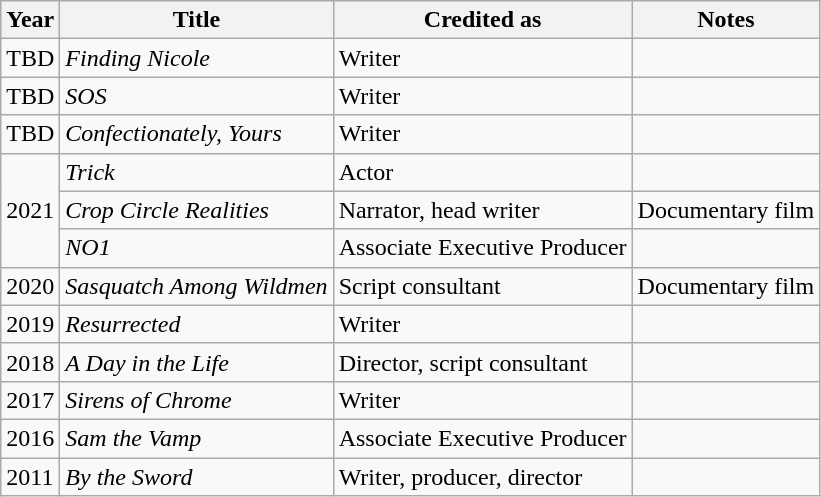<table class="wikitable">
<tr>
<th>Year</th>
<th>Title</th>
<th>Credited as</th>
<th>Notes</th>
</tr>
<tr>
<td>TBD</td>
<td><em>Finding Nicole</em></td>
<td>Writer</td>
<td></td>
</tr>
<tr>
<td>TBD</td>
<td><em>SOS</em></td>
<td>Writer</td>
<td></td>
</tr>
<tr>
<td>TBD</td>
<td><em>Confectionately, Yours</em></td>
<td>Writer</td>
<td></td>
</tr>
<tr>
<td rowspan="3">2021</td>
<td><em>Trick</em></td>
<td>Actor</td>
<td></td>
</tr>
<tr>
<td><em>Crop Circle Realities</em></td>
<td>Narrator, head writer</td>
<td>Documentary film</td>
</tr>
<tr>
<td><em>NO1</em></td>
<td>Associate Executive Producer</td>
<td></td>
</tr>
<tr>
<td>2020</td>
<td><em>Sasquatch Among Wildmen</em></td>
<td>Script consultant</td>
<td>Documentary film</td>
</tr>
<tr>
<td>2019</td>
<td><em>Resurrected</em></td>
<td>Writer</td>
<td></td>
</tr>
<tr>
<td>2018</td>
<td><em>A Day in the Life</em></td>
<td>Director, script consultant</td>
<td></td>
</tr>
<tr>
<td>2017</td>
<td><em>Sirens of Chrome</em></td>
<td>Writer</td>
<td></td>
</tr>
<tr>
<td>2016</td>
<td><em>Sam the Vamp</em></td>
<td>Associate Executive Producer</td>
<td></td>
</tr>
<tr>
<td>2011</td>
<td><em>By the Sword</em></td>
<td>Writer, producer, director</td>
<td></td>
</tr>
</table>
